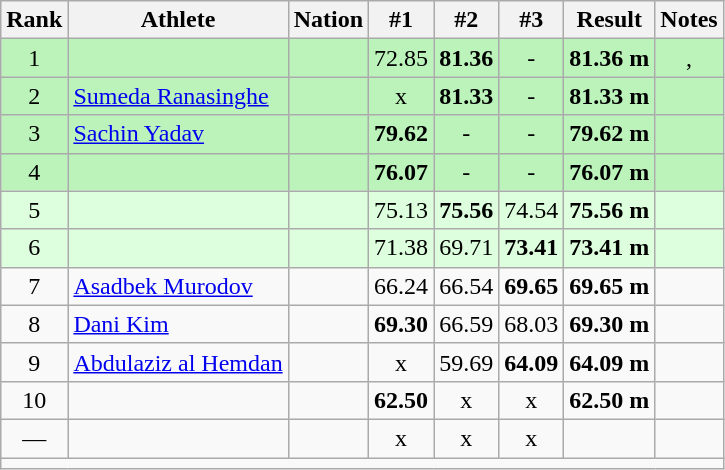<table class="wikitable sortable" style="text-align:center;">
<tr>
<th scope="col" style="width: 10px;">Rank</th>
<th scope="col">Athlete</th>
<th scope="col">Nation</th>
<th scope="col">#1</th>
<th scope="col">#2</th>
<th scope="col">#3</th>
<th scope="col">Result</th>
<th scope="col">Notes</th>
</tr>
<tr bgcolor=bbf3bb>
<td>1</td>
<td align="left"></td>
<td align="left"></td>
<td>72.85</td>
<td><strong>81.36</strong></td>
<td>-</td>
<td><strong>81.36 m</strong></td>
<td>, </td>
</tr>
<tr bgcolor=bbf3bb>
<td>2</td>
<td align="left"><a href='#'>Sumeda Ranasinghe</a></td>
<td align="left"></td>
<td>x</td>
<td><strong>81.33</strong></td>
<td>-</td>
<td><strong>81.33 m</strong></td>
<td></td>
</tr>
<tr bgcolor=bbf3bb>
<td>3</td>
<td align="left"><a href='#'>Sachin Yadav</a></td>
<td align="left"></td>
<td><strong>79.62</strong></td>
<td>-</td>
<td>-</td>
<td><strong>79.62 m</strong></td>
<td></td>
</tr>
<tr bgcolor=bbf3bb>
<td>4</td>
<td align="left"></td>
<td align="left"></td>
<td><strong>76.07</strong></td>
<td>-</td>
<td>-</td>
<td><strong>76.07 m</strong></td>
<td></td>
</tr>
<tr bgcolor=ddffdd>
<td>5</td>
<td align="left"></td>
<td align="left"></td>
<td>75.13</td>
<td><strong>75.56</strong></td>
<td>74.54</td>
<td><strong>75.56 m</strong></td>
<td></td>
</tr>
<tr bgcolor=ddffdd>
<td>6</td>
<td align="left"></td>
<td align="left"></td>
<td>71.38</td>
<td>69.71</td>
<td><strong>73.41</strong></td>
<td><strong>73.41 m</strong></td>
<td></td>
</tr>
<tr>
<td>7</td>
<td align="left"><a href='#'>Asadbek Murodov</a></td>
<td align="left"></td>
<td>66.24</td>
<td>66.54</td>
<td><strong>69.65</strong></td>
<td><strong>69.65 m</strong></td>
<td></td>
</tr>
<tr>
<td>8</td>
<td align="left"><a href='#'>Dani Kim</a></td>
<td align="left"></td>
<td><strong>69.30</strong></td>
<td>66.59</td>
<td>68.03</td>
<td><strong>69.30 m</strong></td>
<td></td>
</tr>
<tr>
<td>9</td>
<td align="left"><a href='#'>Abdulaziz al Hemdan</a></td>
<td align="left"></td>
<td>x</td>
<td>59.69</td>
<td><strong>64.09</strong></td>
<td><strong>64.09 m</strong></td>
<td></td>
</tr>
<tr>
<td>10</td>
<td align="left"></td>
<td align="left"></td>
<td><strong>62.50</strong></td>
<td>x</td>
<td>x</td>
<td><strong>62.50 m</strong></td>
<td></td>
</tr>
<tr>
<td>—</td>
<td align="left"></td>
<td align="left"></td>
<td>x</td>
<td>x</td>
<td>x</td>
<td><strong></strong></td>
<td></td>
</tr>
<tr class="sortbottom">
<td colspan="8"></td>
</tr>
</table>
